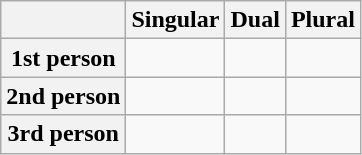<table class="wikitable">
<tr>
<th></th>
<th>Singular</th>
<th>Dual</th>
<th>Plural</th>
</tr>
<tr>
<th>1st person</th>
<td></td>
<td></td>
<td></td>
</tr>
<tr>
<th>2nd person</th>
<td></td>
<td></td>
<td></td>
</tr>
<tr>
<th>3rd person</th>
<td></td>
<td></td>
<td></td>
</tr>
</table>
